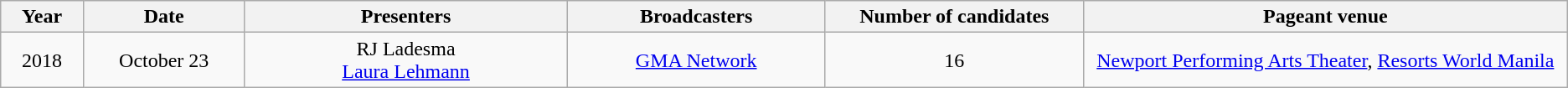<table class="wikitable">
<tr>
<th bgcolor="#efefef" width="2%">Year</th>
<th bgcolor="#efefef" width="5%">Date</th>
<th bgcolor="#efefef" width="10%">Presenters</th>
<th bgcolor="#efefef" width="8%">Broadcasters</th>
<th bgcolor="#efefef" width="8%">Number of candidates</th>
<th bgcolor="#efefef" width="15%">Pageant venue</th>
</tr>
<tr>
<td align=center>2018</td>
<td align=center>October 23</td>
<td align=center>RJ Ladesma <br> <a href='#'>Laura Lehmann</a></td>
<td align=center><a href='#'>GMA Network</a></td>
<td align=center>16</td>
<td align=center><a href='#'>Newport Performing Arts Theater</a>, <a href='#'>Resorts World Manila</a></td>
</tr>
</table>
